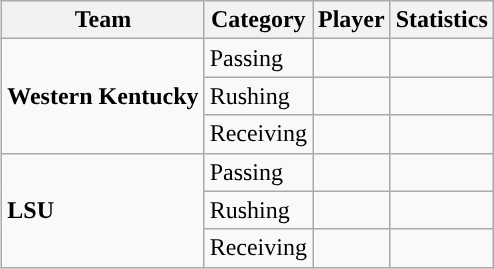<table class="wikitable" style="float: right;">
<tr>
<th>Team</th>
<th>Category</th>
<th>Player</th>
<th>Statistics</th>
</tr>
<tr>
<td rowspan=3><strong>Western Kentucky</strong></td>
<td>Passing</td>
<td></td>
<td></td>
</tr>
<tr>
<td>Rushing</td>
<td></td>
<td></td>
</tr>
<tr>
<td>Receiving</td>
<td></td>
<td></td>
</tr>
<tr>
<td rowspan=3><strong>LSU</strong></td>
<td>Passing</td>
<td></td>
<td></td>
</tr>
<tr>
<td>Rushing</td>
<td></td>
<td></td>
</tr>
<tr>
<td>Receiving</td>
<td></td>
<td></td>
</tr>
</table>
